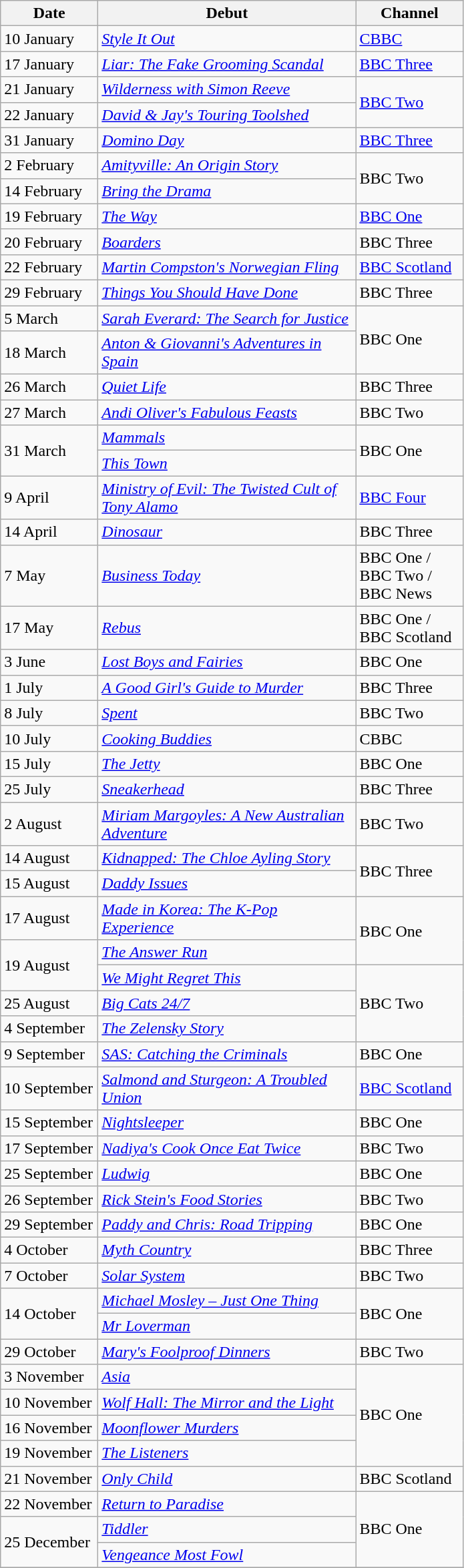<table class="wikitable">
<tr>
<th width=90>Date</th>
<th width=250>Debut</th>
<th width=100>Channel</th>
</tr>
<tr>
<td>10 January</td>
<td><em><a href='#'>Style It Out</a></em></td>
<td><a href='#'>CBBC</a></td>
</tr>
<tr>
<td>17 January</td>
<td><em><a href='#'>Liar: The Fake Grooming Scandal</a></em></td>
<td><a href='#'>BBC Three</a></td>
</tr>
<tr>
<td>21 January</td>
<td><em><a href='#'>Wilderness with Simon Reeve</a></em></td>
<td rowspan=2><a href='#'>BBC Two</a></td>
</tr>
<tr>
<td>22 January</td>
<td><em><a href='#'>David & Jay's Touring Toolshed</a></em></td>
</tr>
<tr>
<td>31 January</td>
<td><em><a href='#'>Domino Day</a></em></td>
<td><a href='#'>BBC Three</a></td>
</tr>
<tr>
<td>2 February</td>
<td><em><a href='#'>Amityville: An Origin Story</a></em></td>
<td rowspan="2">BBC Two</td>
</tr>
<tr>
<td>14 February</td>
<td><em><a href='#'>Bring the Drama</a></em></td>
</tr>
<tr>
<td>19 February</td>
<td><em><a href='#'>The Way</a></em></td>
<td><a href='#'>BBC One</a></td>
</tr>
<tr>
<td>20 February</td>
<td><em><a href='#'>Boarders</a></em></td>
<td>BBC Three</td>
</tr>
<tr>
<td>22 February</td>
<td><em><a href='#'>Martin Compston's Norwegian Fling</a></em></td>
<td><a href='#'>BBC Scotland</a></td>
</tr>
<tr>
<td>29 February</td>
<td><em><a href='#'>Things You Should Have Done</a></em></td>
<td>BBC Three</td>
</tr>
<tr>
<td>5 March</td>
<td><em><a href='#'>Sarah Everard: The Search for Justice</a></em></td>
<td rowspan="2">BBC One</td>
</tr>
<tr>
<td>18 March</td>
<td><em><a href='#'>Anton & Giovanni's Adventures in Spain</a></em></td>
</tr>
<tr>
<td>26 March</td>
<td><em><a href='#'>Quiet Life</a></em></td>
<td>BBC Three</td>
</tr>
<tr>
<td>27 March</td>
<td><em><a href='#'>Andi Oliver's Fabulous Feasts</a></em></td>
<td>BBC Two</td>
</tr>
<tr>
<td rowspan="2">31 March</td>
<td><em><a href='#'>Mammals</a></em></td>
<td rowspan="2">BBC One</td>
</tr>
<tr>
<td><em><a href='#'>This Town</a></em></td>
</tr>
<tr>
<td>9 April</td>
<td><em><a href='#'>Ministry of Evil: The Twisted Cult of Tony Alamo</a></em></td>
<td><a href='#'>BBC Four</a></td>
</tr>
<tr>
<td>14 April</td>
<td><em><a href='#'>Dinosaur</a></em></td>
<td>BBC Three</td>
</tr>
<tr>
<td>7 May</td>
<td><em><a href='#'>Business Today</a></em></td>
<td>BBC One / BBC Two / BBC News</td>
</tr>
<tr>
<td>17 May</td>
<td><em><a href='#'>Rebus</a></em></td>
<td>BBC One / BBC Scotland</td>
</tr>
<tr>
<td>3 June</td>
<td><em><a href='#'>Lost Boys and Fairies</a></em></td>
<td>BBC One</td>
</tr>
<tr>
<td>1 July</td>
<td><em><a href='#'>A Good Girl's Guide to Murder</a></em></td>
<td>BBC Three</td>
</tr>
<tr>
<td>8 July</td>
<td><em><a href='#'>Spent</a></em></td>
<td>BBC Two</td>
</tr>
<tr>
<td>10 July</td>
<td><em><a href='#'>Cooking Buddies</a></em></td>
<td>CBBC</td>
</tr>
<tr>
<td>15 July</td>
<td><em><a href='#'>The Jetty</a></em></td>
<td>BBC One</td>
</tr>
<tr>
<td>25 July</td>
<td><em><a href='#'>Sneakerhead</a></em></td>
<td>BBC Three</td>
</tr>
<tr>
<td>2 August</td>
<td><em><a href='#'>Miriam Margoyles: A New Australian Adventure</a></em></td>
<td>BBC Two</td>
</tr>
<tr>
<td>14 August</td>
<td><em><a href='#'>Kidnapped: The Chloe Ayling Story</a></em></td>
<td rowspan="2">BBC Three</td>
</tr>
<tr>
<td>15 August</td>
<td><em><a href='#'>Daddy Issues</a></em></td>
</tr>
<tr>
<td>17 August</td>
<td><em><a href='#'>Made in Korea: The K-Pop Experience</a></em></td>
<td rowspan=2>BBC One</td>
</tr>
<tr>
<td rowspan="2">19 August</td>
<td><em><a href='#'>The Answer Run</a></em></td>
</tr>
<tr>
<td><em><a href='#'>We Might Regret This</a></em></td>
<td rowspan="3">BBC Two</td>
</tr>
<tr>
<td>25 August</td>
<td><em><a href='#'>Big Cats 24/7</a></em></td>
</tr>
<tr>
<td>4 September</td>
<td><em><a href='#'>The Zelensky Story</a></em></td>
</tr>
<tr>
<td>9 September</td>
<td><em><a href='#'>SAS: Catching the Criminals</a></em></td>
<td>BBC One</td>
</tr>
<tr>
<td>10 September</td>
<td><em><a href='#'>Salmond and Sturgeon: A Troubled Union</a></em></td>
<td><a href='#'>BBC Scotland</a></td>
</tr>
<tr>
<td>15 September</td>
<td><em><a href='#'>Nightsleeper</a></em></td>
<td>BBC One</td>
</tr>
<tr>
<td>17 September</td>
<td><em><a href='#'>Nadiya's Cook Once Eat Twice</a></em></td>
<td>BBC Two</td>
</tr>
<tr>
<td>25 September</td>
<td><em><a href='#'>Ludwig</a></em></td>
<td>BBC One</td>
</tr>
<tr>
<td>26 September</td>
<td><em><a href='#'>Rick Stein's Food Stories</a></em></td>
<td>BBC Two</td>
</tr>
<tr>
<td>29 September</td>
<td><em><a href='#'>Paddy and Chris: Road Tripping</a></em></td>
<td>BBC One</td>
</tr>
<tr>
<td>4 October</td>
<td><em><a href='#'>Myth Country</a></em></td>
<td>BBC Three</td>
</tr>
<tr>
<td>7 October</td>
<td><em><a href='#'>Solar System</a></em></td>
<td>BBC Two</td>
</tr>
<tr>
<td rowspan="2">14 October</td>
<td><em><a href='#'>Michael Mosley – Just One Thing</a></em></td>
<td rowspan="2">BBC One</td>
</tr>
<tr>
<td><em><a href='#'>Mr Loverman</a></em></td>
</tr>
<tr>
<td>29 October</td>
<td><em><a href='#'>Mary's Foolproof Dinners</a></em></td>
<td>BBC Two</td>
</tr>
<tr>
<td>3 November</td>
<td><em><a href='#'>Asia</a></em></td>
<td rowspan="4">BBC One</td>
</tr>
<tr>
<td>10 November</td>
<td><em><a href='#'>Wolf Hall: The Mirror and the Light</a></em></td>
</tr>
<tr>
<td>16 November</td>
<td><em><a href='#'>Moonflower Murders</a></em></td>
</tr>
<tr>
<td>19 November</td>
<td><em><a href='#'>The Listeners</a></em></td>
</tr>
<tr>
<td>21 November</td>
<td><em><a href='#'>Only Child</a></em></td>
<td>BBC Scotland</td>
</tr>
<tr>
<td>22 November</td>
<td><em><a href='#'>Return to Paradise</a></em></td>
<td rowspan="3">BBC One</td>
</tr>
<tr>
<td rowspan="2">25 December</td>
<td><em><a href='#'>Tiddler</a></em></td>
</tr>
<tr>
<td><em><a href='#'>Vengeance Most Fowl</a></em></td>
</tr>
<tr>
</tr>
</table>
